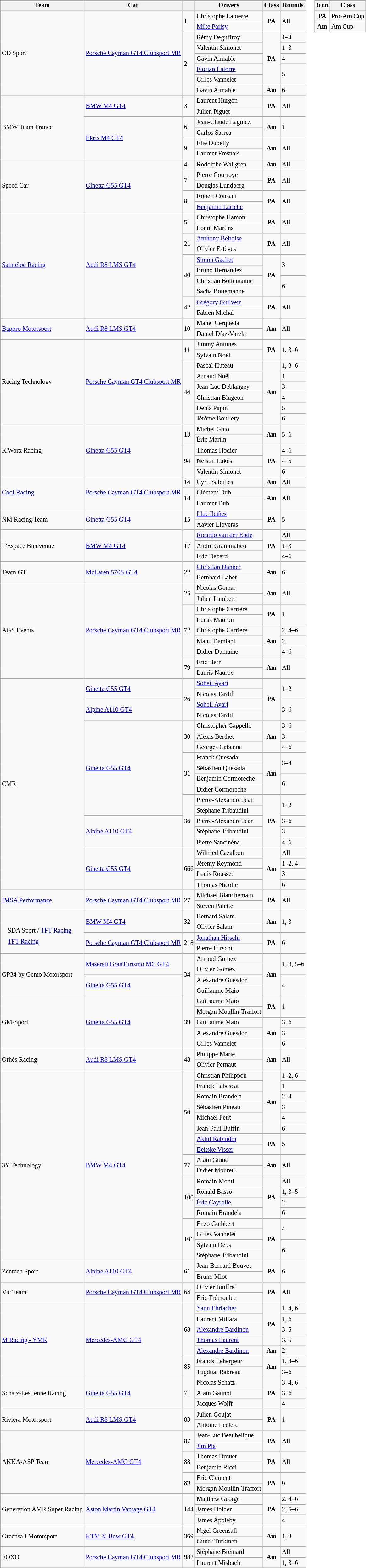<table>
<tr>
<td><br><table class="wikitable" style="font-size: 85%;">
<tr>
<th>Team</th>
<th>Car</th>
<th></th>
<th>Drivers</th>
<th>Class</th>
<th>Rounds</th>
</tr>
<tr>
<td rowspan=8> CD Sport</td>
<td rowspan=8><a href='#'>Porsche Cayman GT4 Clubsport MR</a></td>
<td rowspan=2>1</td>
<td> Christophe Lapierre</td>
<td rowspan=2 align=center><strong><span>PA</span></strong></td>
<td rowspan=2>All</td>
</tr>
<tr>
<td> <a href='#'>Mike Parisy</a></td>
</tr>
<tr>
<td rowspan=6>2</td>
<td> Rémy Deguffroy</td>
<td rowspan=5 align=center><strong><span>PA</span></strong></td>
<td>1–4</td>
</tr>
<tr>
<td> Valentin Simonet</td>
<td>1–3</td>
</tr>
<tr>
<td> Gavin Aimable</td>
<td>4</td>
</tr>
<tr>
<td> <a href='#'>Florian Latorre</a></td>
<td rowspan=2>5</td>
</tr>
<tr>
<td> Gilles Vannelet</td>
</tr>
<tr>
<td> Gavin Aimable</td>
<td align=center><strong><span>Am</span></strong></td>
<td>6</td>
</tr>
<tr>
<td rowspan=6> BMW Team France</td>
<td rowspan=2><a href='#'>BMW M4 GT4</a></td>
<td rowspan=2>3</td>
<td> Laurent Hurgon</td>
<td rowspan=2 align=center><strong><span>PA</span></strong></td>
<td rowspan=2>All</td>
</tr>
<tr>
<td> Julien Piguet</td>
</tr>
<tr>
<td rowspan=4><a href='#'>Ekris M4 GT4</a></td>
<td rowspan=2>6</td>
<td> Jean-Claude Lagniez</td>
<td rowspan=2 align=center><strong><span>Am</span></strong></td>
<td rowspan=2>1</td>
</tr>
<tr>
<td> Carlos Sarrea</td>
</tr>
<tr>
<td rowspan=2>9</td>
<td> Elie Dubelly</td>
<td rowspan=2 align=center><strong><span>Am</span></strong></td>
<td rowspan=2>All</td>
</tr>
<tr>
<td> Laurent Fresnais</td>
</tr>
<tr>
<td rowspan=5> Speed Car</td>
<td rowspan=5><a href='#'>Ginetta G55 GT4</a></td>
<td>4</td>
<td> Rodolphe Wallgren</td>
<td align=center><strong><span>Am</span></strong></td>
<td>All</td>
</tr>
<tr>
<td rowspan=2>7</td>
<td> Pierre Courroye</td>
<td rowspan=2 align=center><strong><span>PA</span></strong></td>
<td rowspan=2>All</td>
</tr>
<tr>
<td> Douglas Lundberg</td>
</tr>
<tr>
<td rowspan=2>8</td>
<td> Robert Consani</td>
<td rowspan=2 align=center><strong><span>PA</span></strong></td>
<td rowspan=2>All</td>
</tr>
<tr>
<td> <a href='#'>Benjamin Lariche</a></td>
</tr>
<tr>
<td rowspan=10> <a href='#'>Saintéloc Racing</a></td>
<td rowspan=10><a href='#'>Audi R8 LMS GT4</a></td>
<td rowspan=2>5</td>
<td> Christophe Hamon</td>
<td rowspan=2 align=center><strong><span>PA</span></strong></td>
<td rowspan=2>All</td>
</tr>
<tr>
<td> Lonni Martins</td>
</tr>
<tr>
<td rowspan=2>21</td>
<td> <a href='#'>Anthony Beltoise</a></td>
<td rowspan=2 align=center><strong><span>PA</span></strong></td>
<td rowspan=2>All</td>
</tr>
<tr>
<td> Olivier Estèves</td>
</tr>
<tr>
<td rowspan=4>40</td>
<td> <a href='#'>Simon Gachet</a></td>
<td rowspan=4 align=center><strong><span>PA</span></strong></td>
<td rowspan=2>3</td>
</tr>
<tr>
<td> Bruno Hernandez</td>
</tr>
<tr>
<td> Christian Bottemanne</td>
<td rowspan=2>6</td>
</tr>
<tr>
<td> Sacha Bottemanne</td>
</tr>
<tr>
<td rowspan=2>42</td>
<td> <a href='#'>Grégory Guilvert</a></td>
<td rowspan=2 align=center><strong><span>PA</span></strong></td>
<td rowspan=2>All</td>
</tr>
<tr>
<td> Fabien Michal</td>
</tr>
<tr>
<td rowspan=2> <a href='#'>Baporo Motorsport</a></td>
<td rowspan=2><a href='#'>Audi R8 LMS GT4</a></td>
<td rowspan=2>10</td>
<td> Manel Cerqueda</td>
<td rowspan=2 align=center><strong><span>Am</span></strong></td>
<td rowspan=2>All</td>
</tr>
<tr>
<td> Daniel Díaz-Varela</td>
</tr>
<tr>
<td rowspan=8> Racing Technology</td>
<td rowspan=8><a href='#'>Porsche Cayman GT4 Clubsport MR</a></td>
<td rowspan=2>11</td>
<td> Jimmy Antunes</td>
<td rowspan=2 align=center><strong><span>PA</span></strong></td>
<td rowspan=2>1, 3–6</td>
</tr>
<tr>
<td> Sylvain Noël</td>
</tr>
<tr>
<td rowspan=6>44</td>
<td> Pascal Huteau</td>
<td rowspan=6 align=center><strong><span>Am</span></strong></td>
<td>1, 3–6</td>
</tr>
<tr>
<td> Arnaud Noël</td>
<td>1</td>
</tr>
<tr>
<td> Jean-Luc Deblangey</td>
<td>3</td>
</tr>
<tr>
<td> Christian Blugeon</td>
<td>4</td>
</tr>
<tr>
<td> Denis Papin</td>
<td>5</td>
</tr>
<tr>
<td> Jérôme Boullery</td>
<td>6</td>
</tr>
<tr>
<td rowspan=5> K'Worx Racing</td>
<td rowspan=5><a href='#'>Ginetta G55 GT4</a></td>
<td rowspan=2>13</td>
<td> Michel Ghio</td>
<td rowspan=2 align=center><strong><span>Am</span></strong></td>
<td rowspan=2>5–6</td>
</tr>
<tr>
<td> Éric Martin</td>
</tr>
<tr>
<td rowspan=3>94</td>
<td> Thomas Hodier</td>
<td rowspan=3 align=center><strong><span>PA</span></strong></td>
<td>4–6</td>
</tr>
<tr>
<td> Nelson Lukes</td>
<td>4–5</td>
</tr>
<tr>
<td> Valentin Simonet</td>
<td>6</td>
</tr>
<tr>
<td rowspan=3> <a href='#'>Cool Racing</a></td>
<td rowspan=3><a href='#'>Porsche Cayman GT4 Clubsport MR</a></td>
<td>14</td>
<td> Cyril Saleilles</td>
<td align=center><strong><span>Am</span></strong></td>
<td>All</td>
</tr>
<tr>
<td rowspan=2>18</td>
<td> Clément Dub</td>
<td rowspan=2 align=center><strong><span>Am</span></strong></td>
<td rowspan=2>All</td>
</tr>
<tr>
<td> Laurent Dub</td>
</tr>
<tr>
<td rowspan=2> NM Racing Team</td>
<td rowspan=2><a href='#'>Ginetta G55 GT4</a></td>
<td rowspan=2>15</td>
<td> <a href='#'>Lluc Ibáñez</a></td>
<td rowspan=2 align=center><strong><span>PA</span></strong></td>
<td rowspan=2>5</td>
</tr>
<tr>
<td> Xavier Lloveras</td>
</tr>
<tr>
<td rowspan=3> L'Espace Bienvenue</td>
<td rowspan=3><a href='#'>BMW M4 GT4</a></td>
<td rowspan=3>17</td>
<td> <a href='#'>Ricardo van der Ende</a></td>
<td rowspan=3 align=center><strong><span>PA</span></strong></td>
<td>All</td>
</tr>
<tr>
<td> André Grammatico</td>
<td>1–3</td>
</tr>
<tr>
<td> Eric Debard</td>
<td>4–6</td>
</tr>
<tr>
<td rowspan=2> Team GT</td>
<td rowspan=2><a href='#'>McLaren 570S GT4</a></td>
<td rowspan=2>22</td>
<td> <a href='#'>Christian Danner</a></td>
<td rowspan=2 align=center><strong><span>Am</span></strong></td>
<td rowspan=2>6</td>
</tr>
<tr>
<td> Bernhard Laber</td>
</tr>
<tr>
<td rowspan=9> AGS Events</td>
<td rowspan=9><a href='#'>Porsche Cayman GT4 Clubsport MR</a></td>
<td rowspan=2>25</td>
<td> Nicolas Gomar</td>
<td rowspan=2 align=center><strong><span>Am</span></strong></td>
<td rowspan=2>All</td>
</tr>
<tr>
<td> Julien Lambert</td>
</tr>
<tr>
<td rowspan=5>72</td>
<td> Christophe Carrière</td>
<td rowspan=2 align=center><strong><span>PA</span></strong></td>
<td rowspan=2>1</td>
</tr>
<tr>
<td> Lucas Mauron</td>
</tr>
<tr>
<td> Christophe Carrière</td>
<td rowspan=3 align=center><strong><span>Am</span></strong></td>
<td>2, 4–6</td>
</tr>
<tr>
<td> Manu Damiani</td>
<td>2</td>
</tr>
<tr>
<td> Didier Dumaine</td>
<td>4–6</td>
</tr>
<tr>
<td rowspan=2>79</td>
<td> Eric Herr</td>
<td rowspan=2 align=center><strong><span>Am</span></strong></td>
<td rowspan=2>All</td>
</tr>
<tr>
<td> Lauris Nauroy</td>
</tr>
<tr>
<td rowspan=20> CMR</td>
<td rowspan=2><a href='#'>Ginetta G55 GT4</a></td>
<td rowspan=4>26</td>
<td> <a href='#'>Soheil Ayari</a></td>
<td rowspan=4 align=center><strong><span>PA</span></strong></td>
<td rowspan=2>1–2</td>
</tr>
<tr>
<td> Nicolas Tardif</td>
</tr>
<tr>
<td rowspan=2><a href='#'>Alpine A110 GT4</a></td>
<td> <a href='#'>Soheil Ayari</a></td>
<td rowspan=2>3–6</td>
</tr>
<tr>
<td> Nicolas Tardif</td>
</tr>
<tr>
<td rowspan=9><a href='#'>Ginetta G55 GT4</a></td>
<td rowspan=3>30</td>
<td> Christopher Cappello</td>
<td rowspan=3 align=center><strong><span>Am</span></strong></td>
<td>3–6</td>
</tr>
<tr>
<td> Alexis Berthet</td>
<td>3</td>
</tr>
<tr>
<td> Georges Cabanne</td>
<td>4–6</td>
</tr>
<tr>
<td rowspan=4>31</td>
<td> Franck Quesada</td>
<td rowspan=4 align=center><strong><span>Am</span></strong></td>
<td rowspan=2>3–4</td>
</tr>
<tr>
<td> Sébastien Quesada</td>
</tr>
<tr>
<td> Benjamin Cormoreche</td>
<td rowspan=2>6</td>
</tr>
<tr>
<td> Didier Cormoreche</td>
</tr>
<tr>
<td rowspan=5>36</td>
<td> Pierre-Alexandre Jean</td>
<td rowspan=5 align=center><strong><span>PA</span></strong></td>
<td rowspan=2>1–2</td>
</tr>
<tr>
<td> Stéphane Tribaudini</td>
</tr>
<tr>
<td rowspan=3><a href='#'>Alpine A110 GT4</a></td>
<td> Pierre-Alexandre Jean</td>
<td>3–6</td>
</tr>
<tr>
<td> Stéphane Tribaudini</td>
<td>3</td>
</tr>
<tr>
<td> Pierre Sancinéna</td>
<td>4–6</td>
</tr>
<tr>
<td rowspan=4><a href='#'>Ginetta G55 GT4</a></td>
<td rowspan=4>666</td>
<td> Wilfried Cazalbon</td>
<td rowspan=4 align=center><strong><span>Am</span></strong></td>
<td>All</td>
</tr>
<tr>
<td> Jérémy Reymond</td>
<td>1–2, 4</td>
</tr>
<tr>
<td> Louis Rousset</td>
<td>3</td>
</tr>
<tr>
<td> Thomas Nicolle</td>
<td>6</td>
</tr>
<tr>
<td rowspan=2> <a href='#'>IMSA Performance</a></td>
<td rowspan=2><a href='#'>Porsche Cayman GT4 Clubsport MR</a></td>
<td rowspan=2>27</td>
<td> Michael Blanchemain</td>
<td rowspan=2 align=center><strong><span>PA</span></strong></td>
<td rowspan=2>All</td>
</tr>
<tr>
<td> Steven Palette</td>
</tr>
<tr>
<td rowspan=4><br><table style="float: left; border-top:transparent; border-right:transparent; border-bottom:transparent; border-left:transparent;">
<tr>
<td style=" border-top:transparent; border-right:transparent; border-bottom:transparent; border-left:transparent;" rowspan=4></td>
<td style=" border-top:transparent; border-right:transparent; border-bottom:transparent; border-left:transparent;">SDA Sport / <a href='#'>TFT Racing</a></td>
</tr>
<tr>
<td style=" border-top:transparent; border-right:transparent; border-bottom:transparent; border-left:transparent;"><a href='#'>TFT Racing</a></td>
</tr>
</table>
</td>
<td rowspan=2><a href='#'>BMW M4 GT4</a></td>
<td rowspan=2>32</td>
<td> Bernard Salam</td>
<td rowspan=2 align=center><strong><span>Am</span></strong></td>
<td rowspan=2>1, 3</td>
</tr>
<tr>
<td> Olivier Salam</td>
</tr>
<tr>
<td rowspan=2><a href='#'>Porsche Cayman GT4 Clubsport MR</a></td>
<td rowspan=2>218</td>
<td> <a href='#'>Jonathan Hirschi</a></td>
<td rowspan=2 align=center><strong><span>PA</span></strong></td>
<td rowspan=2>6</td>
</tr>
<tr>
<td> Pierre Hirschi</td>
</tr>
<tr>
<td rowspan=4> GP34 by Gemo Motorsport</td>
<td rowspan=2><a href='#'>Maserati GranTurismo MC GT4</a></td>
<td rowspan=4>34</td>
<td> Arnaud Gomez</td>
<td rowspan=4 align=center><strong><span>Am</span></strong></td>
<td rowspan=2>1, 3, 5–6</td>
</tr>
<tr>
<td> Olivier Gomez</td>
</tr>
<tr>
<td rowspan=2><a href='#'>Ginetta G55 GT4</a></td>
<td> Alexandre Guesdon</td>
<td rowspan=2>4</td>
</tr>
<tr>
<td> Guillaume Maio</td>
</tr>
<tr>
<td rowspan=5> GM-Sport</td>
<td rowspan=5><a href='#'>Ginetta G55 GT4</a></td>
<td rowspan=5>39</td>
<td> Guillaume Maio</td>
<td rowspan=2 align=center><strong><span>PA</span></strong></td>
<td rowspan=2>1</td>
</tr>
<tr>
<td> Morgan Moullin-Traffort</td>
</tr>
<tr>
<td> Guillaume Maio</td>
<td rowspan=3 align=center><strong><span>Am</span></strong></td>
<td>3, 6</td>
</tr>
<tr>
<td> Alexandre Guesdon</td>
<td>3</td>
</tr>
<tr>
<td> Gilles Vannelet</td>
<td>6</td>
</tr>
<tr>
<td rowspan=2> Orhès Racing</td>
<td rowspan=2><a href='#'>Audi R8 LMS GT4</a></td>
<td rowspan=2>48</td>
<td> Philippe Marie</td>
<td rowspan=2 align=center><strong><span>Am</span></strong></td>
<td rowspan=2>All</td>
</tr>
<tr>
<td> Olivier Pernaut</td>
</tr>
<tr>
<td rowspan=18> 3Y Technology</td>
<td rowspan=18><a href='#'>BMW M4 GT4</a></td>
<td rowspan=8>50</td>
<td> Christian Philippon</td>
<td rowspan=6 align=center><strong><span>Am</span></strong></td>
<td>1–2, 6</td>
</tr>
<tr>
<td> Franck Labescat</td>
<td>1</td>
</tr>
<tr>
<td> Romain Brandela</td>
<td>2–4</td>
</tr>
<tr>
<td> Sébastien Pineau</td>
<td>3</td>
</tr>
<tr>
<td> Michaël Petit</td>
<td>4</td>
</tr>
<tr>
<td> Jean-Paul Buffin</td>
<td>6</td>
</tr>
<tr>
<td> <a href='#'>Akhil Rabindra</a></td>
<td rowspan=2 align=center><strong><span>PA</span></strong></td>
<td rowspan=2>5</td>
</tr>
<tr>
<td> <a href='#'>Beitske Visser</a></td>
</tr>
<tr>
<td rowspan=2>77</td>
<td> Alain Grand</td>
<td rowspan=2 align=center><strong><span>Am</span></strong></td>
<td rowspan=2>All</td>
</tr>
<tr>
<td> Didier Moureu</td>
</tr>
<tr>
<td rowspan=4>100</td>
<td> Romain Monti</td>
<td rowspan=4 align=center><strong><span>PA</span></strong></td>
<td>All</td>
</tr>
<tr>
<td> Ronald Basso</td>
<td>1, 3–5</td>
</tr>
<tr>
<td> <a href='#'>Éric Cayrolle</a></td>
<td>2</td>
</tr>
<tr>
<td> Romain Brandela</td>
<td>6</td>
</tr>
<tr>
<td rowspan=4>101</td>
<td> Enzo Guibbert</td>
<td rowspan=4 align=center><strong><span>PA</span></strong></td>
<td rowspan=2>4</td>
</tr>
<tr>
<td> Gilles Vannelet</td>
</tr>
<tr>
<td> Sylvain Debs</td>
<td rowspan=2>6</td>
</tr>
<tr>
<td> Stéphane Tribaudini</td>
</tr>
<tr>
<td rowspan=2> Zentech Sport</td>
<td rowspan=2><a href='#'>Alpine A110 GT4</a></td>
<td rowspan=2>61</td>
<td> Jean-Bernard Bouvet</td>
<td rowspan=2 align=center><strong><span>PA</span></strong></td>
<td rowspan=2>6</td>
</tr>
<tr>
<td> Bruno Miot</td>
</tr>
<tr>
<td rowspan=2> Vic Team</td>
<td rowspan=2><a href='#'>Porsche Cayman GT4 Clubsport MR</a></td>
<td rowspan=2>64</td>
<td> Olivier Jouffret</td>
<td rowspan=2 align=center><strong><span>PA</span></strong></td>
<td rowspan=2>All</td>
</tr>
<tr>
<td> Eric Trémoulet</td>
</tr>
<tr>
<td rowspan=7> <a href='#'>M Racing - YMR</a></td>
<td rowspan=7><a href='#'>Mercedes-AMG GT4</a></td>
<td rowspan=5>68</td>
<td> <a href='#'>Yann Ehrlacher</a></td>
<td rowspan=4 align=center><strong><span>PA</span></strong></td>
<td>1, 4, 6</td>
</tr>
<tr>
<td> Laurent Millara</td>
<td>1, 6</td>
</tr>
<tr>
<td> <a href='#'>Alexandre Bardinon</a></td>
<td>3–5</td>
</tr>
<tr>
<td> <a href='#'>Thomas Laurent</a></td>
<td>3, 5</td>
</tr>
<tr>
<td> <a href='#'>Alexandre Bardinon</a></td>
<td align=center><strong><span>Am</span></strong></td>
<td>2</td>
</tr>
<tr>
<td rowspan=2>85</td>
<td> Franck Leherpeur</td>
<td rowspan=2 align=center><strong><span>Am</span></strong></td>
<td>1, 3–6</td>
</tr>
<tr>
<td> Tugdual Rabreau</td>
<td>3–6</td>
</tr>
<tr>
<td rowspan=3> Schatz-Lestienne Racing</td>
<td rowspan=3><a href='#'>Ginetta G55 GT4</a></td>
<td rowspan=3>71</td>
<td> Nicolas Schatz</td>
<td rowspan=3 align=center><strong><span>PA</span></strong></td>
<td>3–4, 6</td>
</tr>
<tr>
<td> Alain Gaunot</td>
<td>3, 6</td>
</tr>
<tr>
<td> Jacques Wolff</td>
<td>4</td>
</tr>
<tr>
<td rowspan=2> Riviera Motorsport</td>
<td rowspan=2><a href='#'>Audi R8 LMS GT4</a></td>
<td rowspan=2>83</td>
<td> Julien Goujat</td>
<td rowspan=2 align=center><strong><span>PA</span></strong></td>
<td rowspan=2>1</td>
</tr>
<tr>
<td> Antoine Leclerc</td>
</tr>
<tr>
<td rowspan=6> AKKA-ASP Team</td>
<td rowspan=6><a href='#'>Mercedes-AMG GT4</a></td>
<td rowspan=2>87</td>
<td> Jean-Luc Beaubelique</td>
<td rowspan=2 align=center><strong><span>PA</span></strong></td>
<td rowspan=2>All</td>
</tr>
<tr>
<td> <a href='#'>Jim Pla</a></td>
</tr>
<tr>
<td rowspan=2>88</td>
<td> Thomas Drouet</td>
<td rowspan=2 align=center><strong><span>PA</span></strong></td>
<td rowspan=2>All</td>
</tr>
<tr>
<td> Benjamin Ricci</td>
</tr>
<tr>
<td rowspan=2>89</td>
<td> Eric Clément</td>
<td rowspan=2 align=center><strong><span>PA</span></strong></td>
<td rowspan=2>6</td>
</tr>
<tr>
<td> Morgan Moullin-Traffort</td>
</tr>
<tr>
<td rowspan=3> Generation AMR Super Racing</td>
<td rowspan=3><a href='#'>Aston Martin Vantage GT4</a></td>
<td rowspan=3>144</td>
<td> Matthew George</td>
<td rowspan=3 align=center><strong><span>PA</span></strong></td>
<td>2, 4–6</td>
</tr>
<tr>
<td> James Holder</td>
<td>2, 5–6</td>
</tr>
<tr>
<td> James Appleby</td>
<td>4</td>
</tr>
<tr>
<td rowspan=2> Greensall Motorsport</td>
<td rowspan=2><a href='#'>KTM X-Bow GT4</a></td>
<td rowspan=2>369</td>
<td> Nigel Greensall</td>
<td rowspan=2 align=center><strong><span>Am</span></strong></td>
<td rowspan=2>1, 3</td>
</tr>
<tr>
<td> Guner Turkmen</td>
</tr>
<tr>
<td rowspan=2> FOXO</td>
<td rowspan=2><a href='#'>Porsche Cayman GT4 Clubsport MR</a></td>
<td rowspan=2>982</td>
<td> Stéphane Brémard</td>
<td rowspan=2 align=center><strong><span>Am</span></strong></td>
<td>All</td>
</tr>
<tr>
<td> Laurent Misbach</td>
<td>1, 3–6</td>
</tr>
</table>
</td>
<td valign="top"><br><table class="wikitable" style="font-size: 85%;">
<tr>
<th>Icon</th>
<th>Class</th>
</tr>
<tr>
<td align=center><strong><span>PA</span></strong></td>
<td>Pro-Am Cup</td>
</tr>
<tr>
<td align=center><strong><span>Am</span></strong></td>
<td>Am Cup</td>
</tr>
</table>
</td>
</tr>
</table>
